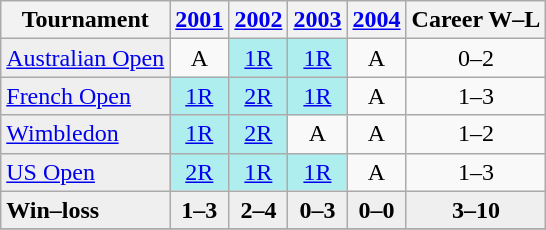<table class="wikitable">
<tr>
<th>Tournament</th>
<th><a href='#'>2001</a></th>
<th><a href='#'>2002</a></th>
<th><a href='#'>2003</a></th>
<th><a href='#'>2004</a></th>
<th>Career W–L</th>
</tr>
<tr>
<td style="background:#EFEFEF;"><a href='#'>Australian Open</a></td>
<td align="center">A</td>
<td align="center" style="background:#afeeee;"><a href='#'>1R</a></td>
<td align="center" style="background:#afeeee;"><a href='#'>1R</a></td>
<td align="center">A</td>
<td align="center">0–2</td>
</tr>
<tr>
<td style="background:#EFEFEF;"><a href='#'>French Open</a></td>
<td align="center" style="background:#afeeee;"><a href='#'>1R</a></td>
<td align="center" style="background:#afeeee;"><a href='#'>2R</a></td>
<td align="center" style="background:#afeeee;"><a href='#'>1R</a></td>
<td align="center">A</td>
<td align="center">1–3</td>
</tr>
<tr>
<td style="background:#EFEFEF;"><a href='#'>Wimbledon</a></td>
<td align="center" style="background:#afeeee;"><a href='#'>1R</a></td>
<td align="center" style="background:#afeeee;"><a href='#'>2R</a></td>
<td align="center">A</td>
<td align="center">A</td>
<td align="center">1–2</td>
</tr>
<tr>
<td style="background:#EFEFEF;"><a href='#'>US Open</a></td>
<td align="center" style="background:#afeeee;"><a href='#'>2R</a></td>
<td align="center" style="background:#afeeee;"><a href='#'>1R</a></td>
<td align="center" style="background:#afeeee;"><a href='#'>1R</a></td>
<td align="center">A</td>
<td align="center">1–3</td>
</tr>
<tr bgcolor="#efefef">
<td><strong>Win–loss</strong></td>
<td align="center"><strong>1–3</strong></td>
<td align="center"><strong>2–4</strong></td>
<td align="center"><strong>0–3</strong></td>
<td align="center"><strong>0–0</strong></td>
<td align="center"><strong>3–10</strong></td>
</tr>
<tr>
</tr>
</table>
